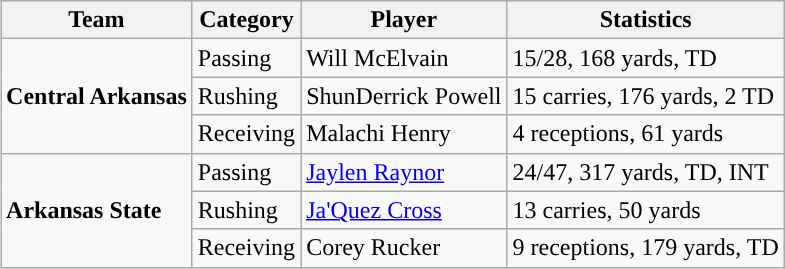<table class="wikitable" style="float: right;">
<tr>
<th>Team</th>
<th>Category</th>
<th>Player</th>
<th>Statistics</th>
</tr>
<tr>
<td rowspan=3><strong>Central Arkansas</strong></td>
<td>Passing</td>
<td>Will McElvain</td>
<td>15/28, 168 yards, TD</td>
</tr>
<tr>
<td>Rushing</td>
<td>ShunDerrick Powell</td>
<td>15 carries, 176 yards, 2 TD</td>
</tr>
<tr>
<td>Receiving</td>
<td>Malachi Henry</td>
<td>4 receptions, 61 yards</td>
</tr>
<tr>
<td rowspan=3><strong>Arkansas State</strong></td>
<td>Passing</td>
<td><a href='#'>Jaylen Raynor</a></td>
<td>24/47, 317 yards, TD, INT</td>
</tr>
<tr>
<td>Rushing</td>
<td><a href='#'>Ja'Quez Cross</a></td>
<td>13 carries, 50 yards</td>
</tr>
<tr>
<td>Receiving</td>
<td>Corey Rucker</td>
<td>9 receptions, 179 yards, TD</td>
</tr>
</table>
